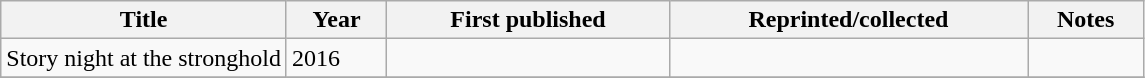<table class='wikitable sortable'>
<tr>
<th width=25%>Title</th>
<th>Year</th>
<th>First published</th>
<th>Reprinted/collected</th>
<th>Notes</th>
</tr>
<tr>
<td>Story night at the stronghold</td>
<td>2016</td>
<td></td>
<td></td>
<td></td>
</tr>
<tr>
</tr>
</table>
